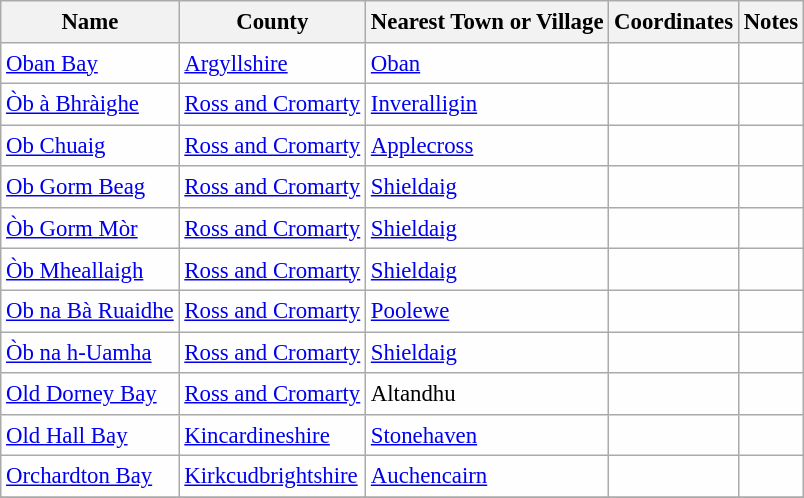<table class="wikitable sortable" style="table-layout:fixed;background-color:#FEFEFE;font-size:95%;padding:0.30em;line-height:1.35em;">
<tr>
<th scope="col">Name</th>
<th scope="col">County</th>
<th scope="col">Nearest Town or Village</th>
<th scope="col">Coordinates</th>
<th scope="col">Notes</th>
</tr>
<tr>
<td><a href='#'>Oban Bay</a></td>
<td><a href='#'>Argyllshire</a></td>
<td><a href='#'>Oban</a></td>
<td></td>
<td></td>
</tr>
<tr>
<td><a href='#'>Òb à Bhràighe</a></td>
<td><a href='#'>Ross and Cromarty</a></td>
<td><a href='#'>Inveralligin</a></td>
<td></td>
<td></td>
</tr>
<tr>
<td><a href='#'>Ob Chuaig</a></td>
<td><a href='#'>Ross and Cromarty</a></td>
<td><a href='#'>Applecross</a></td>
<td></td>
<td></td>
</tr>
<tr>
<td><a href='#'>Ob Gorm Beag</a></td>
<td><a href='#'>Ross and Cromarty</a></td>
<td><a href='#'>Shieldaig</a></td>
<td></td>
<td></td>
</tr>
<tr>
<td><a href='#'>Òb Gorm Mòr</a></td>
<td><a href='#'>Ross and Cromarty</a></td>
<td><a href='#'>Shieldaig</a></td>
<td></td>
<td></td>
</tr>
<tr>
<td><a href='#'>Òb Mheallaigh</a></td>
<td><a href='#'>Ross and Cromarty</a></td>
<td><a href='#'>Shieldaig</a></td>
<td></td>
<td></td>
</tr>
<tr>
<td><a href='#'>Ob na Bà Ruaidhe</a></td>
<td><a href='#'>Ross and Cromarty</a></td>
<td><a href='#'>Poolewe</a></td>
<td></td>
<td></td>
</tr>
<tr>
<td><a href='#'>Òb na h-Uamha</a></td>
<td><a href='#'>Ross and Cromarty</a></td>
<td><a href='#'>Shieldaig</a></td>
<td></td>
<td></td>
</tr>
<tr>
<td><a href='#'>Old Dorney Bay</a></td>
<td><a href='#'>Ross and Cromarty</a></td>
<td>Altandhu</td>
<td></td>
<td></td>
</tr>
<tr>
<td><a href='#'>Old Hall Bay</a></td>
<td><a href='#'>Kincardineshire</a></td>
<td><a href='#'>Stonehaven</a></td>
<td></td>
<td></td>
</tr>
<tr>
<td><a href='#'>Orchardton Bay</a></td>
<td><a href='#'>Kirkcudbrightshire</a></td>
<td><a href='#'>Auchencairn</a></td>
<td></td>
<td></td>
</tr>
<tr>
</tr>
</table>
